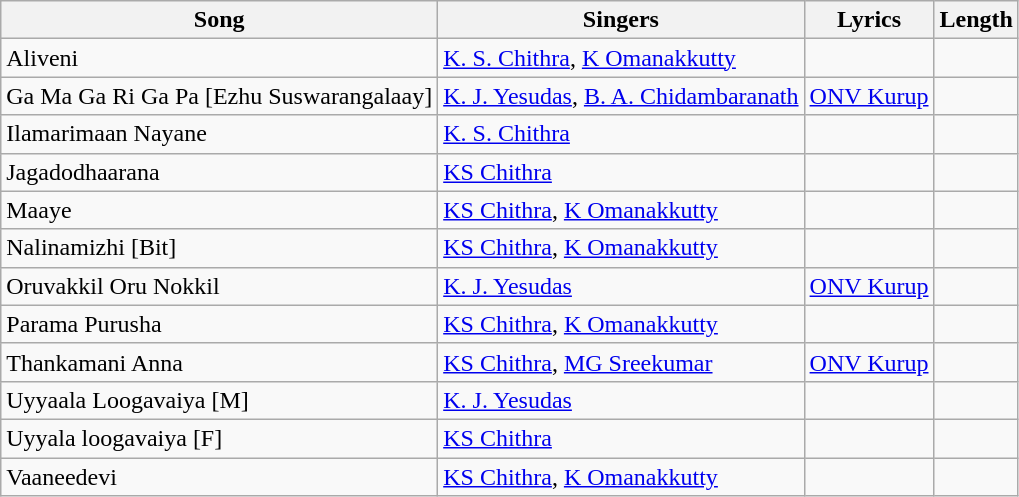<table class="wikitable">
<tr>
<th>Song</th>
<th>Singers</th>
<th>Lyrics</th>
<th>Length</th>
</tr>
<tr>
<td>Aliveni</td>
<td><a href='#'>K. S. Chithra</a>, <a href='#'>K Omanakkutty</a></td>
<td></td>
<td></td>
</tr>
<tr>
<td>Ga Ma Ga Ri Ga Pa [Ezhu Suswarangalaay]</td>
<td><a href='#'>K. J. Yesudas</a>, <a href='#'>B. A. Chidambaranath</a></td>
<td><a href='#'>ONV Kurup</a></td>
<td></td>
</tr>
<tr>
<td>Ilamarimaan Nayane</td>
<td><a href='#'>K. S. Chithra</a></td>
<td></td>
<td></td>
</tr>
<tr>
<td>Jagadodhaarana</td>
<td><a href='#'>KS Chithra</a></td>
<td></td>
<td></td>
</tr>
<tr>
<td>Maaye</td>
<td><a href='#'>KS Chithra</a>, <a href='#'>K Omanakkutty</a></td>
<td></td>
<td></td>
</tr>
<tr>
<td>Nalinamizhi [Bit]</td>
<td><a href='#'>KS Chithra</a>, <a href='#'>K Omanakkutty</a></td>
<td></td>
<td></td>
</tr>
<tr>
<td>Oruvakkil Oru Nokkil</td>
<td><a href='#'>K. J. Yesudas</a></td>
<td><a href='#'>ONV Kurup</a></td>
<td></td>
</tr>
<tr>
<td>Parama Purusha</td>
<td><a href='#'>KS Chithra</a>, <a href='#'>K Omanakkutty</a></td>
<td></td>
<td></td>
</tr>
<tr>
<td>Thankamani Anna</td>
<td><a href='#'>KS Chithra</a>, <a href='#'>MG Sreekumar</a></td>
<td><a href='#'>ONV Kurup</a></td>
<td></td>
</tr>
<tr>
<td>Uyyaala Loogavaiya [M]</td>
<td><a href='#'>K. J. Yesudas</a></td>
<td></td>
<td></td>
</tr>
<tr>
<td>Uyyala loogavaiya [F]</td>
<td><a href='#'>KS Chithra</a></td>
<td></td>
<td></td>
</tr>
<tr>
<td>Vaaneedevi</td>
<td><a href='#'>KS Chithra</a>, <a href='#'>K Omanakkutty</a></td>
<td></td>
<td></td>
</tr>
</table>
